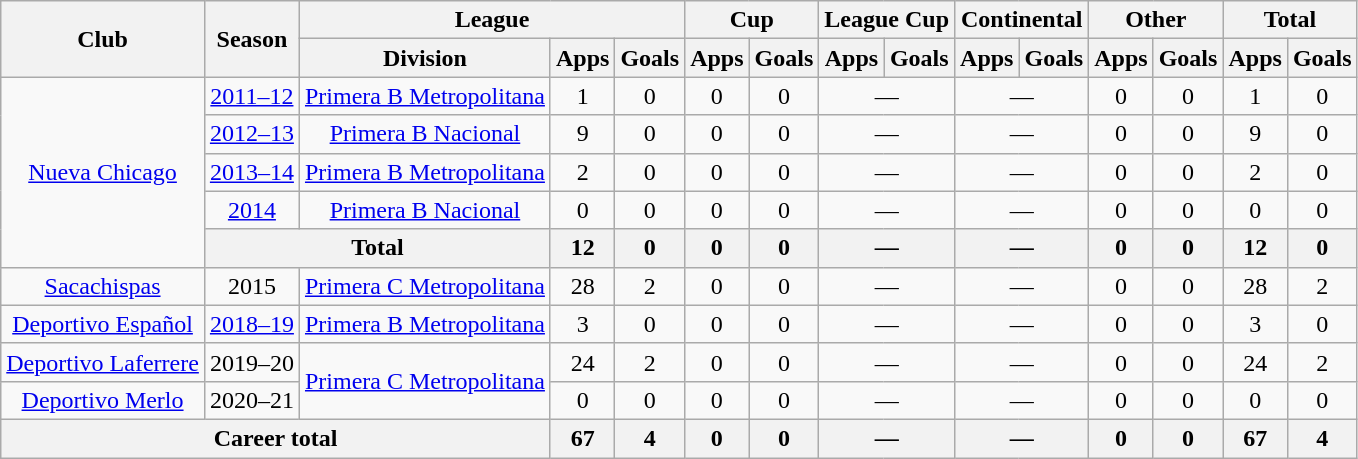<table class="wikitable" style="text-align:center">
<tr>
<th rowspan="2">Club</th>
<th rowspan="2">Season</th>
<th colspan="3">League</th>
<th colspan="2">Cup</th>
<th colspan="2">League Cup</th>
<th colspan="2">Continental</th>
<th colspan="2">Other</th>
<th colspan="2">Total</th>
</tr>
<tr>
<th>Division</th>
<th>Apps</th>
<th>Goals</th>
<th>Apps</th>
<th>Goals</th>
<th>Apps</th>
<th>Goals</th>
<th>Apps</th>
<th>Goals</th>
<th>Apps</th>
<th>Goals</th>
<th>Apps</th>
<th>Goals</th>
</tr>
<tr>
<td rowspan="5"><a href='#'>Nueva Chicago</a></td>
<td><a href='#'>2011–12</a></td>
<td rowspan="1"><a href='#'>Primera B Metropolitana</a></td>
<td>1</td>
<td>0</td>
<td>0</td>
<td>0</td>
<td colspan="2">—</td>
<td colspan="2">—</td>
<td>0</td>
<td>0</td>
<td>1</td>
<td>0</td>
</tr>
<tr>
<td><a href='#'>2012–13</a></td>
<td rowspan="1"><a href='#'>Primera B Nacional</a></td>
<td>9</td>
<td>0</td>
<td>0</td>
<td>0</td>
<td colspan="2">—</td>
<td colspan="2">—</td>
<td>0</td>
<td>0</td>
<td>9</td>
<td>0</td>
</tr>
<tr>
<td><a href='#'>2013–14</a></td>
<td rowspan="1"><a href='#'>Primera B Metropolitana</a></td>
<td>2</td>
<td>0</td>
<td>0</td>
<td>0</td>
<td colspan="2">—</td>
<td colspan="2">—</td>
<td>0</td>
<td>0</td>
<td>2</td>
<td>0</td>
</tr>
<tr>
<td><a href='#'>2014</a></td>
<td rowspan="1"><a href='#'>Primera B Nacional</a></td>
<td>0</td>
<td>0</td>
<td>0</td>
<td>0</td>
<td colspan="2">—</td>
<td colspan="2">—</td>
<td>0</td>
<td>0</td>
<td>0</td>
<td>0</td>
</tr>
<tr>
<th colspan="2">Total</th>
<th>12</th>
<th>0</th>
<th>0</th>
<th>0</th>
<th colspan="2">—</th>
<th colspan="2">—</th>
<th>0</th>
<th>0</th>
<th>12</th>
<th>0</th>
</tr>
<tr>
<td rowspan="1"><a href='#'>Sacachispas</a></td>
<td>2015</td>
<td rowspan="1"><a href='#'>Primera C Metropolitana</a></td>
<td>28</td>
<td>2</td>
<td>0</td>
<td>0</td>
<td colspan="2">—</td>
<td colspan="2">—</td>
<td>0</td>
<td>0</td>
<td>28</td>
<td>2</td>
</tr>
<tr>
<td rowspan="1"><a href='#'>Deportivo Español</a></td>
<td><a href='#'>2018–19</a></td>
<td rowspan="1"><a href='#'>Primera B Metropolitana</a></td>
<td>3</td>
<td>0</td>
<td>0</td>
<td>0</td>
<td colspan="2">—</td>
<td colspan="2">—</td>
<td>0</td>
<td>0</td>
<td>3</td>
<td>0</td>
</tr>
<tr>
<td rowspan="1"><a href='#'>Deportivo Laferrere</a></td>
<td>2019–20</td>
<td rowspan="2"><a href='#'>Primera C Metropolitana</a></td>
<td>24</td>
<td>2</td>
<td>0</td>
<td>0</td>
<td colspan="2">—</td>
<td colspan="2">—</td>
<td>0</td>
<td>0</td>
<td>24</td>
<td>2</td>
</tr>
<tr>
<td rowspan="1"><a href='#'>Deportivo Merlo</a></td>
<td>2020–21</td>
<td>0</td>
<td>0</td>
<td>0</td>
<td>0</td>
<td colspan="2">—</td>
<td colspan="2">—</td>
<td>0</td>
<td>0</td>
<td>0</td>
<td>0</td>
</tr>
<tr>
<th colspan="3">Career total</th>
<th>67</th>
<th>4</th>
<th>0</th>
<th>0</th>
<th colspan="2">—</th>
<th colspan="2">—</th>
<th>0</th>
<th>0</th>
<th>67</th>
<th>4</th>
</tr>
</table>
